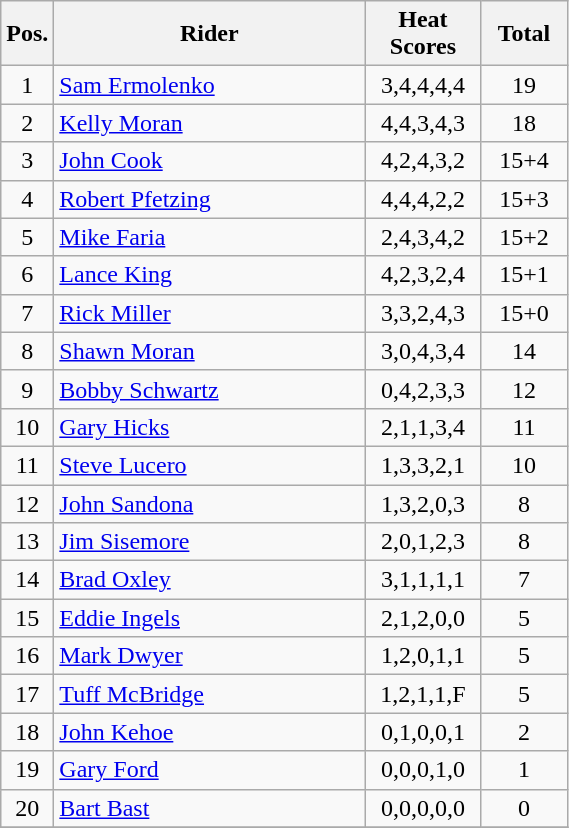<table class=wikitable>
<tr>
<th width=25px>Pos.</th>
<th width=200px>Rider</th>
<th width=70px>Heat Scores</th>
<th width=50px>Total</th>
</tr>
<tr align=center >
<td>1</td>
<td align=left><a href='#'>Sam Ermolenko</a></td>
<td>3,4,4,4,4</td>
<td>19</td>
</tr>
<tr align=center >
<td>2</td>
<td align=left><a href='#'>Kelly Moran</a></td>
<td>4,4,3,4,3</td>
<td>18</td>
</tr>
<tr align=center >
<td>3</td>
<td align=left><a href='#'>John Cook</a></td>
<td>4,2,4,3,2</td>
<td>15+4</td>
</tr>
<tr align=center >
<td>4</td>
<td align=left><a href='#'>Robert Pfetzing</a></td>
<td>4,4,4,2,2</td>
<td>15+3</td>
</tr>
<tr align=center >
<td>5</td>
<td align=left><a href='#'>Mike Faria</a></td>
<td>2,4,3,4,2</td>
<td>15+2</td>
</tr>
<tr align=center>
<td>6</td>
<td align=left><a href='#'>Lance King</a></td>
<td>4,2,3,2,4</td>
<td>15+1</td>
</tr>
<tr align=center>
<td>7</td>
<td align=left><a href='#'>Rick Miller</a></td>
<td>3,3,2,4,3</td>
<td>15+0</td>
</tr>
<tr align=center>
<td>8</td>
<td align=left><a href='#'>Shawn Moran</a></td>
<td>3,0,4,3,4</td>
<td>14</td>
</tr>
<tr align=center>
<td>9</td>
<td align=left><a href='#'>Bobby Schwartz</a></td>
<td>0,4,2,3,3</td>
<td>12</td>
</tr>
<tr align=center>
<td>10</td>
<td align=left><a href='#'>Gary Hicks</a></td>
<td>2,1,1,3,4</td>
<td>11</td>
</tr>
<tr align=center>
<td>11</td>
<td align=left><a href='#'>Steve Lucero</a></td>
<td>1,3,3,2,1</td>
<td>10</td>
</tr>
<tr align=center>
<td>12</td>
<td align=left><a href='#'>John Sandona</a></td>
<td>1,3,2,0,3</td>
<td>8</td>
</tr>
<tr align=center>
<td>13</td>
<td align=left><a href='#'>Jim Sisemore</a></td>
<td>2,0,1,2,3</td>
<td>8</td>
</tr>
<tr align=center>
<td>14</td>
<td align=left><a href='#'>Brad Oxley</a></td>
<td>3,1,1,1,1</td>
<td>7</td>
</tr>
<tr align=center>
<td>15</td>
<td align=left><a href='#'>Eddie Ingels</a></td>
<td>2,1,2,0,0</td>
<td>5</td>
</tr>
<tr align=center>
<td>16</td>
<td align=left><a href='#'>Mark Dwyer</a></td>
<td>1,2,0,1,1</td>
<td>5</td>
</tr>
<tr align=center>
<td>17</td>
<td align=left><a href='#'>Tuff McBridge</a></td>
<td>1,2,1,1,F</td>
<td>5</td>
</tr>
<tr align=center>
<td>18</td>
<td align=left><a href='#'>John Kehoe</a></td>
<td>0,1,0,0,1</td>
<td>2</td>
</tr>
<tr align=center>
<td>19</td>
<td align=left><a href='#'>Gary Ford</a></td>
<td>0,0,0,1,0</td>
<td>1</td>
</tr>
<tr align=center>
<td>20</td>
<td align=left><a href='#'>Bart Bast</a></td>
<td>0,0,0,0,0</td>
<td>0</td>
</tr>
<tr align=center>
</tr>
</table>
